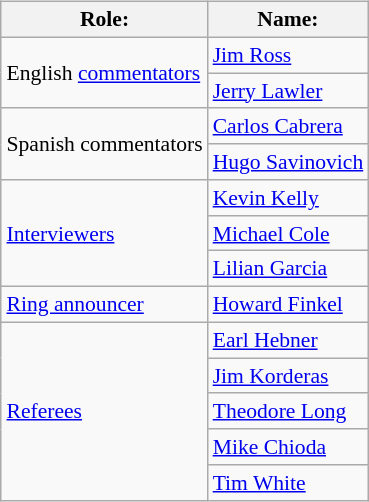<table class=wikitable style="font-size:90%; margin: 0.5em 0 0.5em 1em; float: right; clear: right;">
<tr>
<th>Role:</th>
<th>Name:</th>
</tr>
<tr>
<td rowspan=2>English <a href='#'>commentators</a></td>
<td><a href='#'>Jim Ross</a></td>
</tr>
<tr>
<td><a href='#'>Jerry Lawler</a></td>
</tr>
<tr>
<td rowspan=2>Spanish commentators</td>
<td><a href='#'>Carlos Cabrera</a></td>
</tr>
<tr>
<td><a href='#'>Hugo Savinovich</a></td>
</tr>
<tr>
<td rowspan=3><a href='#'>Interviewers</a></td>
<td><a href='#'>Kevin Kelly</a></td>
</tr>
<tr>
<td><a href='#'>Michael Cole</a></td>
</tr>
<tr>
<td><a href='#'>Lilian Garcia</a></td>
</tr>
<tr>
<td rowspan=1><a href='#'>Ring announcer</a></td>
<td><a href='#'>Howard Finkel</a></td>
</tr>
<tr>
<td rowspan=5><a href='#'>Referees</a></td>
<td><a href='#'>Earl Hebner</a></td>
</tr>
<tr>
<td><a href='#'>Jim Korderas</a></td>
</tr>
<tr>
<td><a href='#'>Theodore Long</a></td>
</tr>
<tr>
<td><a href='#'>Mike Chioda</a></td>
</tr>
<tr>
<td><a href='#'>Tim White</a></td>
</tr>
</table>
